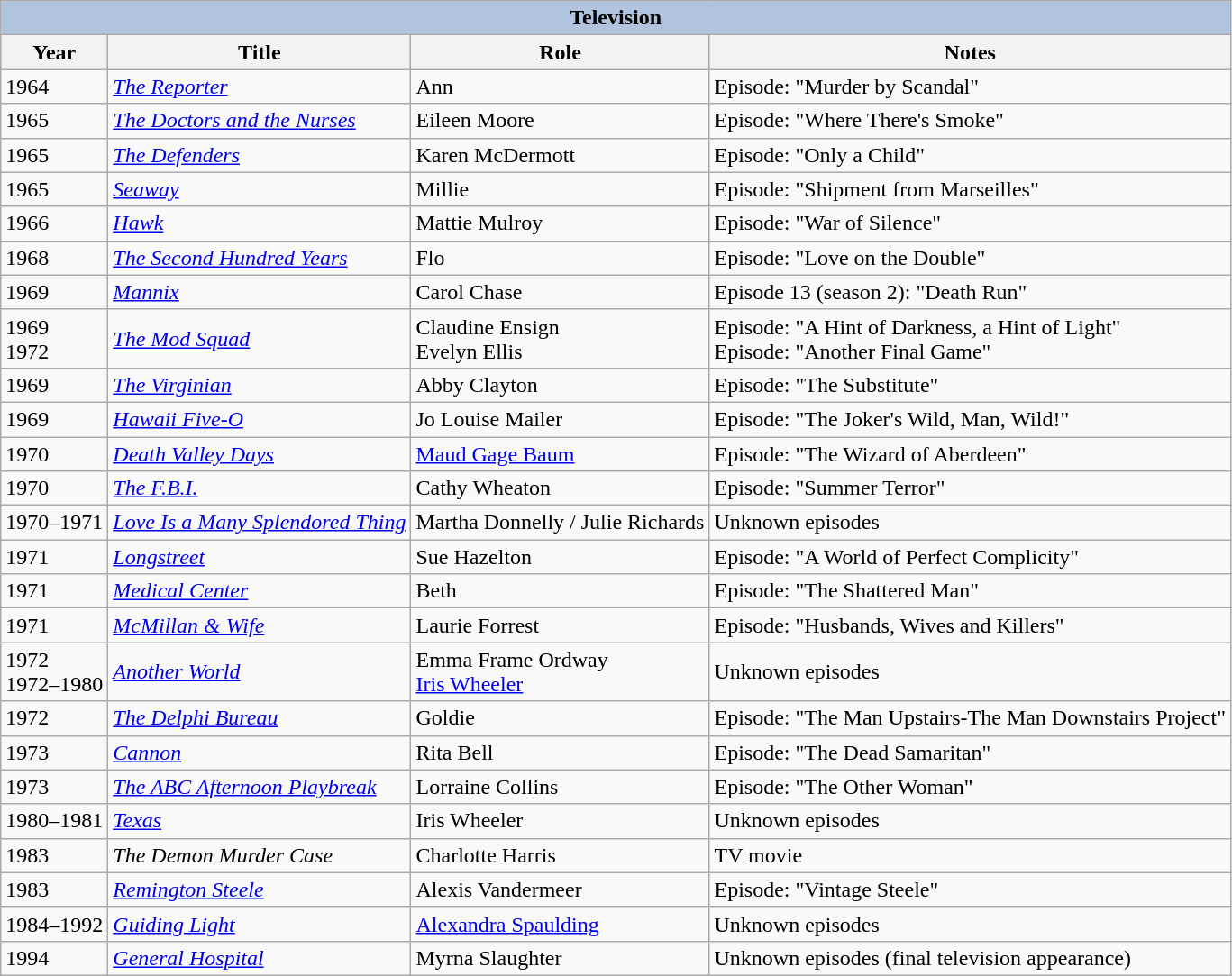<table class="wikitable">
<tr>
<th colspan="4" style="background: LightSteelBlue;">Television</th>
</tr>
<tr>
<th>Year</th>
<th>Title</th>
<th>Role</th>
<th>Notes</th>
</tr>
<tr>
<td>1964</td>
<td><em><a href='#'>The Reporter</a></em></td>
<td>Ann</td>
<td>Episode: "Murder by Scandal"</td>
</tr>
<tr>
<td>1965</td>
<td><em><a href='#'>The Doctors and the Nurses</a></em></td>
<td>Eileen Moore</td>
<td>Episode: "Where There's Smoke"</td>
</tr>
<tr>
<td>1965</td>
<td><em><a href='#'>The Defenders</a></em></td>
<td>Karen McDermott</td>
<td>Episode: "Only a Child"</td>
</tr>
<tr>
<td>1965</td>
<td><em><a href='#'>Seaway</a></em></td>
<td>Millie</td>
<td>Episode: "Shipment from Marseilles"</td>
</tr>
<tr>
<td>1966</td>
<td><em><a href='#'>Hawk</a></em></td>
<td>Mattie Mulroy</td>
<td>Episode: "War of Silence"</td>
</tr>
<tr>
<td>1968</td>
<td><em><a href='#'>The Second Hundred Years</a></em></td>
<td>Flo</td>
<td>Episode: "Love on the Double"</td>
</tr>
<tr>
<td>1969</td>
<td><em><a href='#'>Mannix</a></em></td>
<td>Carol Chase</td>
<td>Episode 13 (season 2): "Death Run"</td>
</tr>
<tr>
<td>1969<br>1972</td>
<td><em><a href='#'>The Mod Squad</a></em></td>
<td>Claudine Ensign<br>Evelyn Ellis</td>
<td>Episode: "A Hint of Darkness, a Hint of Light"<br>Episode: "Another Final Game"</td>
</tr>
<tr>
<td>1969</td>
<td><em><a href='#'>The Virginian</a></em></td>
<td>Abby Clayton</td>
<td>Episode: "The Substitute"</td>
</tr>
<tr>
<td>1969</td>
<td><em><a href='#'>Hawaii Five-O</a></em></td>
<td>Jo Louise Mailer</td>
<td>Episode: "The Joker's Wild, Man, Wild!"</td>
</tr>
<tr>
<td>1970</td>
<td><em><a href='#'>Death Valley Days</a></em></td>
<td><a href='#'>Maud Gage Baum</a></td>
<td>Episode: "The Wizard of Aberdeen"</td>
</tr>
<tr>
<td>1970</td>
<td><em><a href='#'>The F.B.I.</a></em></td>
<td>Cathy Wheaton</td>
<td>Episode: "Summer Terror"</td>
</tr>
<tr>
<td>1970–1971</td>
<td><em><a href='#'>Love Is a Many Splendored Thing</a></em></td>
<td>Martha Donnelly / Julie Richards</td>
<td>Unknown episodes</td>
</tr>
<tr>
<td>1971</td>
<td><em><a href='#'>Longstreet</a></em></td>
<td>Sue Hazelton</td>
<td>Episode: "A World of Perfect Complicity"</td>
</tr>
<tr>
<td>1971</td>
<td><em><a href='#'>Medical Center</a></em></td>
<td>Beth</td>
<td>Episode: "The Shattered Man"</td>
</tr>
<tr>
<td>1971</td>
<td><em><a href='#'>McMillan & Wife</a></em></td>
<td>Laurie Forrest</td>
<td>Episode: "Husbands, Wives and Killers"</td>
</tr>
<tr>
<td>1972<br>1972–1980</td>
<td><em><a href='#'>Another World</a></em></td>
<td>Emma Frame Ordway<br><a href='#'>Iris Wheeler</a></td>
<td>Unknown episodes</td>
</tr>
<tr>
<td>1972</td>
<td><em><a href='#'>The Delphi Bureau</a></em></td>
<td>Goldie</td>
<td>Episode: "The Man Upstairs-The Man Downstairs Project"</td>
</tr>
<tr>
<td>1973</td>
<td><em><a href='#'>Cannon</a></em></td>
<td>Rita Bell</td>
<td>Episode: "The Dead Samaritan"</td>
</tr>
<tr>
<td>1973</td>
<td><em><a href='#'>The ABC Afternoon Playbreak</a></em></td>
<td>Lorraine Collins</td>
<td>Episode: "The Other Woman"</td>
</tr>
<tr>
<td>1980–1981</td>
<td><em><a href='#'>Texas</a></em></td>
<td>Iris Wheeler</td>
<td>Unknown episodes</td>
</tr>
<tr>
<td>1983</td>
<td><em>The Demon Murder Case</em></td>
<td>Charlotte Harris</td>
<td>TV movie</td>
</tr>
<tr>
<td>1983</td>
<td><em><a href='#'>Remington Steele</a></em></td>
<td>Alexis Vandermeer</td>
<td>Episode: "Vintage Steele"</td>
</tr>
<tr>
<td>1984–1992</td>
<td><em><a href='#'>Guiding Light</a></em></td>
<td><a href='#'>Alexandra Spaulding</a></td>
<td>Unknown episodes</td>
</tr>
<tr>
<td>1994</td>
<td><em><a href='#'>General Hospital</a></em></td>
<td>Myrna Slaughter</td>
<td>Unknown episodes (final television appearance)</td>
</tr>
</table>
